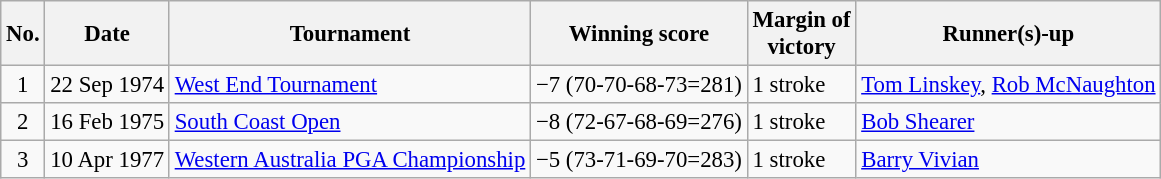<table class="wikitable" style="font-size:95%;">
<tr>
<th>No.</th>
<th>Date</th>
<th>Tournament</th>
<th>Winning score</th>
<th>Margin of<br>victory</th>
<th>Runner(s)-up</th>
</tr>
<tr>
<td align=center>1</td>
<td align=right>22 Sep 1974</td>
<td><a href='#'>West End Tournament</a></td>
<td>−7 (70-70-68-73=281)</td>
<td>1 stroke</td>
<td> <a href='#'>Tom Linskey</a>,  <a href='#'>Rob McNaughton</a></td>
</tr>
<tr>
<td align=center>2</td>
<td align=right>16 Feb 1975</td>
<td><a href='#'>South Coast Open</a></td>
<td>−8 (72-67-68-69=276)</td>
<td>1 stroke</td>
<td> <a href='#'>Bob Shearer</a></td>
</tr>
<tr>
<td align=center>3</td>
<td align=right>10 Apr 1977</td>
<td><a href='#'>Western Australia PGA Championship</a></td>
<td>−5 (73-71-69-70=283)</td>
<td>1 stroke</td>
<td> <a href='#'>Barry Vivian</a></td>
</tr>
</table>
